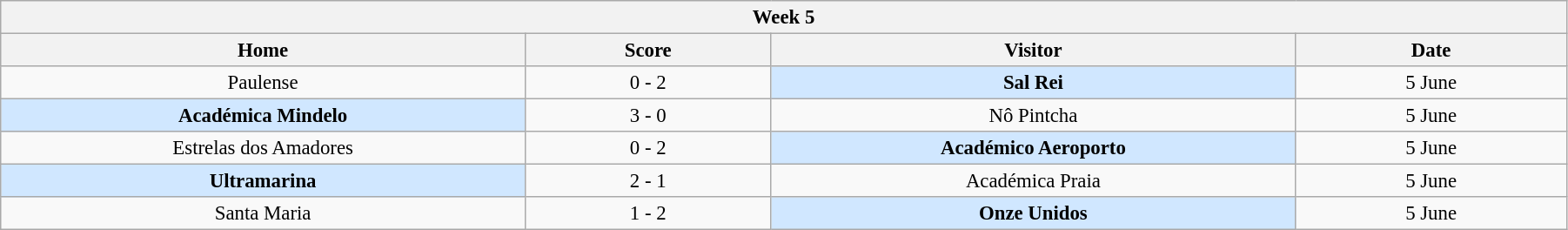<table class="wikitable " style="font-size:95%; text-align: center; width: 95%;">
<tr>
<th colspan="12" style="with: 100%;" align=center>Week 5</th>
</tr>
<tr>
<th width="200">Home</th>
<th width="90">Score</th>
<th width="200">Visitor</th>
<th width="100">Date</th>
</tr>
<tr align=center>
<td>Paulense</td>
<td>0 - 2</td>
<td bgcolor=#D0E7FF><strong>Sal Rei</strong></td>
<td>5 June</td>
</tr>
<tr align=center>
<td bgcolor=#D0E7FF><strong>Académica Mindelo</strong></td>
<td>3 - 0</td>
<td>Nô Pintcha</td>
<td>5 June</td>
</tr>
<tr align=center>
<td>Estrelas dos Amadores</td>
<td>0 - 2</td>
<td bgcolor=#D0E7FF><strong>Académico Aeroporto</strong></td>
<td>5 June</td>
</tr>
<tr align=center>
<td bgcolor=#D0E7FF><strong>Ultramarina</strong></td>
<td>2 - 1</td>
<td>Académica Praia</td>
<td>5 June</td>
</tr>
<tr align=center>
<td>Santa Maria</td>
<td>1 - 2</td>
<td bgcolor=#D0E7FF><strong>Onze Unidos</strong></td>
<td>5 June</td>
</tr>
</table>
